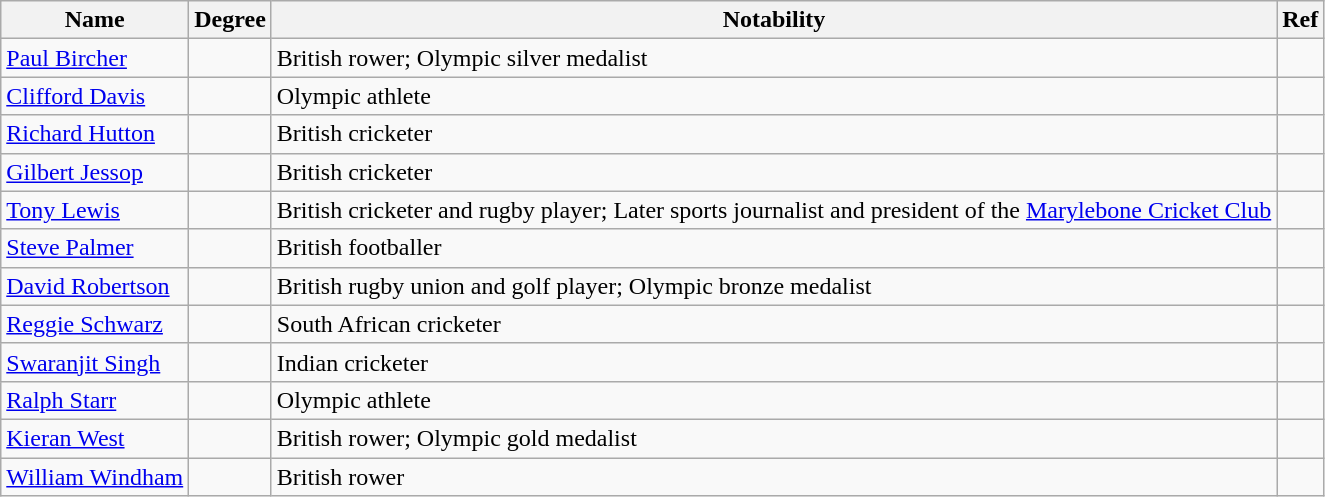<table class="wikitable">
<tr>
<th>Name</th>
<th>Degree</th>
<th>Notability</th>
<th>Ref</th>
</tr>
<tr>
<td><a href='#'>Paul Bircher</a></td>
<td></td>
<td>British rower; Olympic silver medalist</td>
<td></td>
</tr>
<tr>
<td><a href='#'>Clifford Davis</a></td>
<td></td>
<td>Olympic athlete</td>
<td></td>
</tr>
<tr>
<td><a href='#'>Richard Hutton</a></td>
<td></td>
<td>British cricketer</td>
<td></td>
</tr>
<tr>
<td><a href='#'>Gilbert Jessop</a></td>
<td></td>
<td>British cricketer</td>
<td></td>
</tr>
<tr>
<td><a href='#'>Tony Lewis</a></td>
<td></td>
<td>British cricketer and rugby player; Later sports journalist and president of the <a href='#'>Marylebone Cricket Club</a></td>
<td></td>
</tr>
<tr>
<td><a href='#'>Steve Palmer</a></td>
<td></td>
<td>British footballer</td>
<td></td>
</tr>
<tr>
<td><a href='#'>David Robertson</a></td>
<td></td>
<td>British rugby union and golf player; Olympic bronze medalist</td>
<td></td>
</tr>
<tr>
<td><a href='#'>Reggie Schwarz</a></td>
<td></td>
<td>South African cricketer</td>
<td></td>
</tr>
<tr>
<td><a href='#'>Swaranjit Singh</a></td>
<td></td>
<td>Indian cricketer</td>
<td></td>
</tr>
<tr>
<td><a href='#'>Ralph Starr</a></td>
<td></td>
<td>Olympic athlete</td>
<td></td>
</tr>
<tr>
<td><a href='#'>Kieran West</a></td>
<td></td>
<td>British rower; Olympic gold medalist</td>
<td></td>
</tr>
<tr>
<td><a href='#'>William Windham</a></td>
<td></td>
<td>British rower</td>
<td></td>
</tr>
</table>
